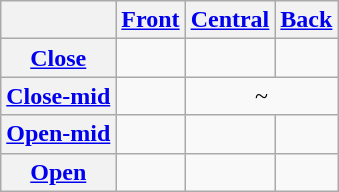<table class="wikitable" style="text-align:center;">
<tr>
<th></th>
<th><a href='#'>Front</a></th>
<th><a href='#'>Central</a></th>
<th><a href='#'>Back</a></th>
</tr>
<tr>
<th><a href='#'>Close</a></th>
<td></td>
<td></td>
<td></td>
</tr>
<tr>
<th><a href='#'>Close-mid</a></th>
<td></td>
<td colspan="2"> ~ </td>
</tr>
<tr>
<th><a href='#'>Open-mid</a></th>
<td></td>
<td></td>
<td></td>
</tr>
<tr>
<th><a href='#'>Open</a></th>
<td></td>
<td></td>
<td></td>
</tr>
</table>
